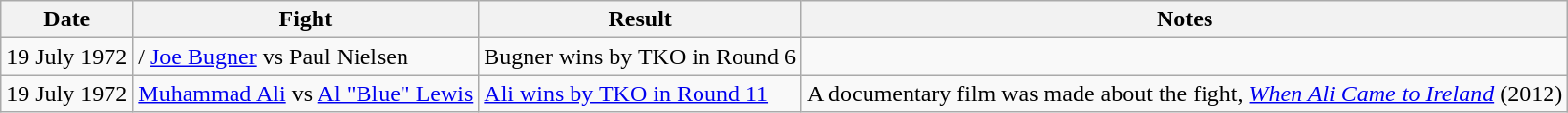<table class="wikitable">
<tr>
<th>Date</th>
<th>Fight</th>
<th>Result</th>
<th>Notes</th>
</tr>
<tr>
<td>19 July 1972</td>
<td>/ <a href='#'>Joe Bugner</a> vs  Paul Nielsen</td>
<td>Bugner wins by TKO in Round 6</td>
<td></td>
</tr>
<tr>
<td>19 July 1972</td>
<td> <a href='#'>Muhammad Ali</a> vs  <a href='#'>Al "Blue" Lewis</a></td>
<td><a href='#'>Ali wins by TKO in Round 11</a></td>
<td>A documentary film was made about the fight, <em><a href='#'>When Ali Came to Ireland</a></em> (2012)</td>
</tr>
</table>
